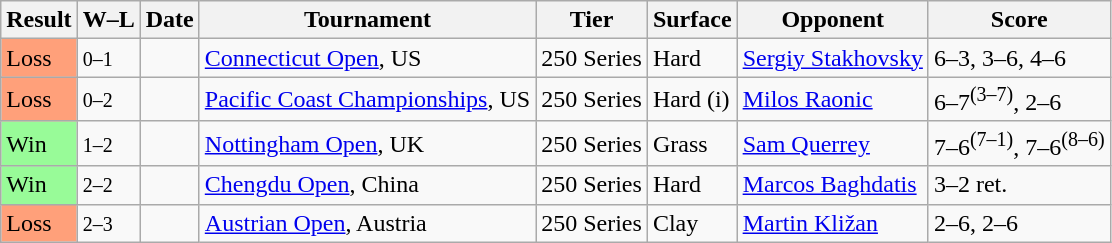<table class="sortable wikitable">
<tr>
<th>Result</th>
<th class="unsortable">W–L</th>
<th>Date</th>
<th>Tournament</th>
<th>Tier</th>
<th>Surface</th>
<th>Opponent</th>
<th class="unsortable">Score</th>
</tr>
<tr>
<td bgcolor=FFA07A>Loss</td>
<td><small>0–1</small></td>
<td><a href='#'></a></td>
<td><a href='#'>Connecticut Open</a>, US</td>
<td>250 Series</td>
<td>Hard</td>
<td> <a href='#'>Sergiy Stakhovsky</a></td>
<td>6–3, 3–6, 4–6</td>
</tr>
<tr>
<td bgcolor=FFA07A>Loss</td>
<td><small>0–2</small></td>
<td><a href='#'></a></td>
<td><a href='#'>Pacific Coast Championships</a>, US</td>
<td>250 Series</td>
<td>Hard (i)</td>
<td> <a href='#'>Milos Raonic</a></td>
<td>6–7<sup>(3–7)</sup>, 2–6</td>
</tr>
<tr>
<td bgcolor=98FB98>Win</td>
<td><small>1–2</small></td>
<td><a href='#'></a></td>
<td><a href='#'>Nottingham Open</a>, UK</td>
<td>250 Series</td>
<td>Grass</td>
<td> <a href='#'>Sam Querrey</a></td>
<td>7–6<sup>(7–1)</sup>, 7–6<sup>(8–6)</sup></td>
</tr>
<tr>
<td bgcolor=98FB98>Win</td>
<td><small>2–2</small></td>
<td><a href='#'></a></td>
<td><a href='#'>Chengdu Open</a>, China</td>
<td>250 Series</td>
<td>Hard</td>
<td> <a href='#'>Marcos Baghdatis</a></td>
<td>3–2 ret.</td>
</tr>
<tr>
<td bgcolor=FFA07A>Loss</td>
<td><small>2–3</small></td>
<td><a href='#'></a></td>
<td><a href='#'>Austrian Open</a>, Austria</td>
<td>250 Series</td>
<td>Clay</td>
<td> <a href='#'>Martin Kližan</a></td>
<td>2–6, 2–6</td>
</tr>
</table>
